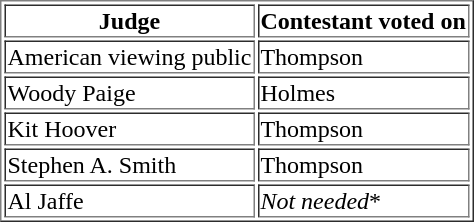<table border=1>
<tr>
<th>Judge</th>
<th>Contestant voted on</th>
</tr>
<tr>
<td>American viewing public</td>
<td>Thompson</td>
</tr>
<tr>
<td>Woody Paige</td>
<td>Holmes</td>
</tr>
<tr>
<td>Kit Hoover</td>
<td>Thompson</td>
</tr>
<tr>
<td>Stephen A. Smith</td>
<td>Thompson</td>
</tr>
<tr>
<td>Al Jaffe</td>
<td><em>Not needed</em>*</td>
</tr>
</table>
